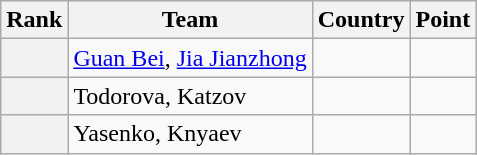<table class="wikitable sortable">
<tr>
<th>Rank</th>
<th>Team</th>
<th>Country</th>
<th>Point</th>
</tr>
<tr>
<th></th>
<td><a href='#'>Guan Bei</a>, <a href='#'>Jia Jianzhong</a></td>
<td></td>
<td></td>
</tr>
<tr>
<th></th>
<td>Todorova, Katzov</td>
<td></td>
<td></td>
</tr>
<tr>
<th></th>
<td>Yasenko, Knyaev</td>
<td></td>
<td></td>
</tr>
</table>
